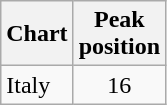<table class="wikitable sortable">
<tr>
<th align="left">Chart</th>
<th align="left">Peak<br>position</th>
</tr>
<tr>
<td align="left">Italy</td>
<td align="center">16</td>
</tr>
</table>
